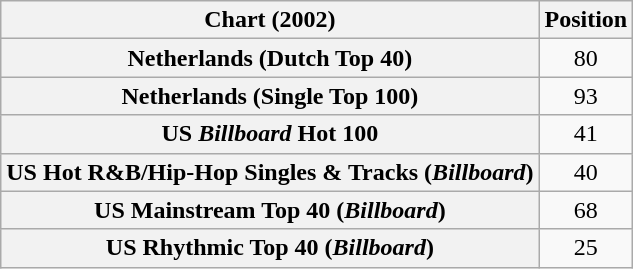<table class="wikitable sortable plainrowheaders" style="text-align:center;">
<tr>
<th scope="col">Chart (2002)</th>
<th scope="col">Position</th>
</tr>
<tr>
<th scope="row">Netherlands (Dutch Top 40)</th>
<td>80</td>
</tr>
<tr>
<th scope="row">Netherlands (Single Top 100)</th>
<td>93</td>
</tr>
<tr>
<th scope="row">US <em>Billboard</em> Hot 100</th>
<td>41</td>
</tr>
<tr>
<th scope="row">US Hot R&B/Hip-Hop Singles & Tracks (<em>Billboard</em>)</th>
<td>40</td>
</tr>
<tr>
<th scope="row">US Mainstream Top 40 (<em>Billboard</em>)</th>
<td>68</td>
</tr>
<tr>
<th scope="row">US Rhythmic Top 40 (<em>Billboard</em>)</th>
<td>25</td>
</tr>
</table>
